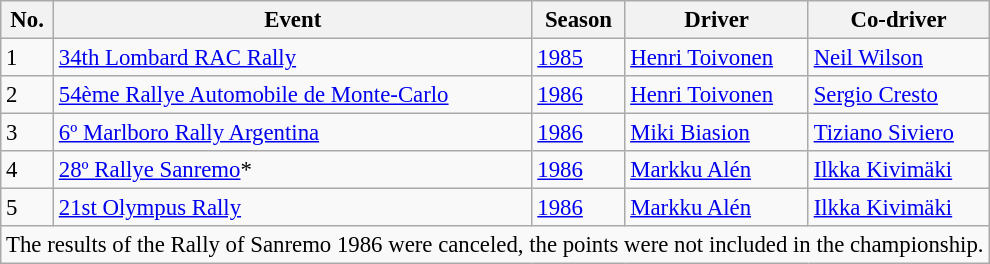<table class="wikitable" style="font-size: 95%; ">
<tr>
<th>No.</th>
<th>Event</th>
<th>Season</th>
<th>Driver</th>
<th>Co-driver</th>
</tr>
<tr>
<td>1</td>
<td> <a href='#'>34th Lombard RAC Rally</a></td>
<td><a href='#'>1985</a></td>
<td> <a href='#'>Henri Toivonen</a></td>
<td> <a href='#'>Neil Wilson</a></td>
</tr>
<tr>
<td>2</td>
<td> <a href='#'>54ème Rallye Automobile de Monte-Carlo</a></td>
<td><a href='#'>1986</a></td>
<td> <a href='#'>Henri Toivonen</a></td>
<td> <a href='#'>Sergio Cresto</a></td>
</tr>
<tr>
<td>3</td>
<td> <a href='#'>6º Marlboro Rally Argentina</a></td>
<td><a href='#'>1986</a></td>
<td> <a href='#'>Miki Biasion</a></td>
<td> <a href='#'>Tiziano Siviero</a></td>
</tr>
<tr>
<td>4</td>
<td> <a href='#'>28º Rallye Sanremo</a>*</td>
<td><a href='#'>1986</a></td>
<td> <a href='#'>Markku Alén</a></td>
<td> <a href='#'>Ilkka Kivimäki</a></td>
</tr>
<tr>
<td>5</td>
<td> <a href='#'>21st Olympus Rally</a></td>
<td><a href='#'>1986</a></td>
<td> <a href='#'>Markku Alén</a></td>
<td> <a href='#'>Ilkka Kivimäki</a></td>
</tr>
<tr>
<td colspan=5> The results of the Rally of Sanremo 1986 were canceled, the points were not included in the championship.</td>
</tr>
</table>
